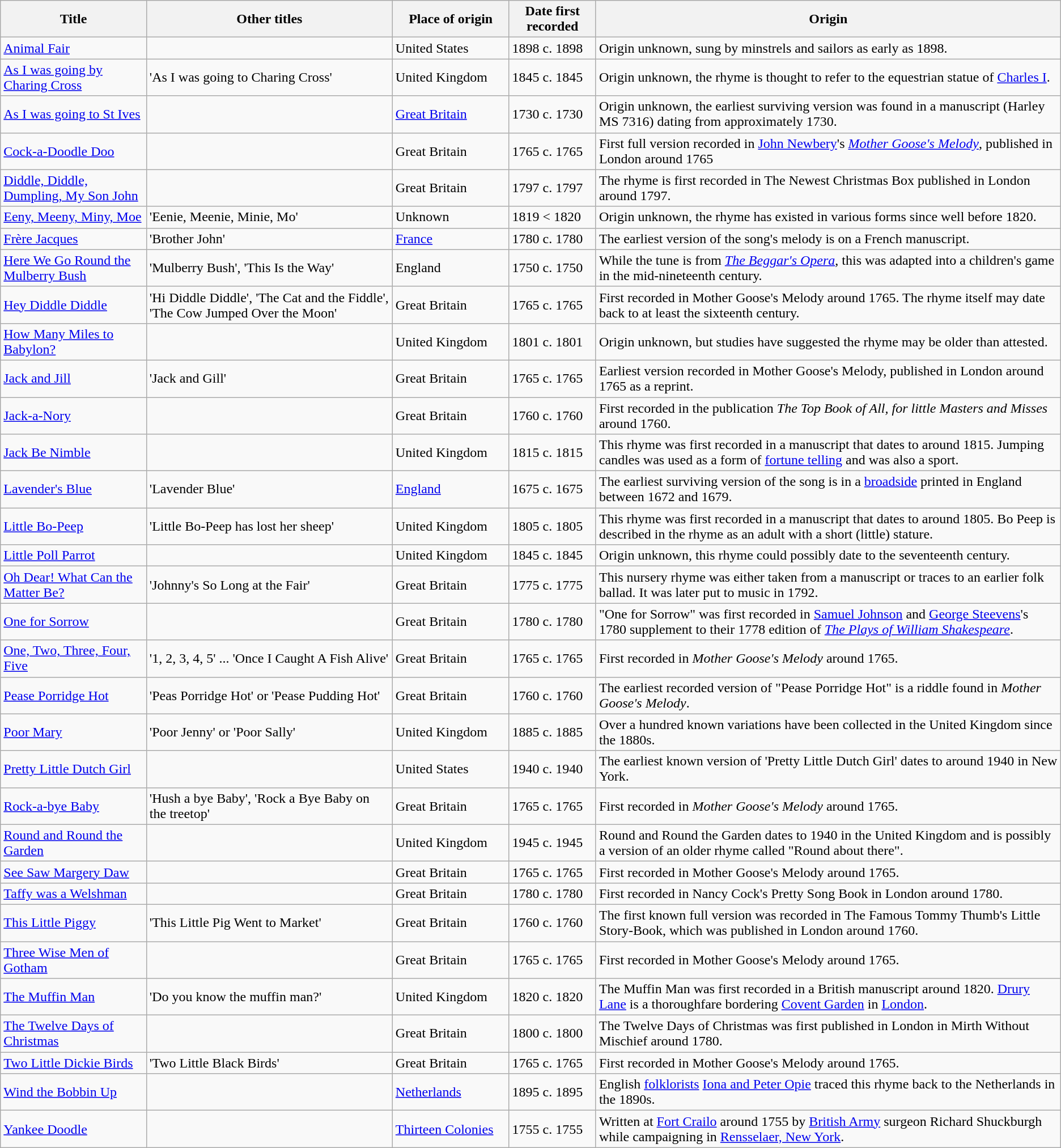<table class="sortable wikitable">
<tr>
<th>Title</th>
<th>Other titles</th>
<th width=11%>Place of origin</th>
<th>Date first recorded</th>
<th class="unsortable">Origin</th>
</tr>
<tr>
<td><a href='#'>Animal Fair</a></td>
<td></td>
<td>United States</td>
<td><span>1898</span> c. 1898</td>
<td>Origin unknown, sung by minstrels and sailors as early as 1898.</td>
</tr>
<tr>
<td><a href='#'>As I was going by Charing Cross</a></td>
<td>'As I was going to Charing Cross'</td>
<td>United Kingdom</td>
<td><span>1845</span> c. 1845 </td>
<td>Origin unknown, the rhyme is thought to refer to the equestrian statue of <a href='#'>Charles I</a>.</td>
</tr>
<tr>
<td><a href='#'>As I was going to St Ives</a></td>
<td></td>
<td><a href='#'>Great Britain</a></td>
<td><span>1730</span> c. 1730</td>
<td>Origin unknown, the earliest surviving version was found in a manuscript (Harley MS 7316) dating from approximately 1730.</td>
</tr>
<tr>
<td><a href='#'>Cock-a-Doodle Doo</a></td>
<td></td>
<td>Great Britain</td>
<td><span>1765</span> c. 1765</td>
<td>First full version recorded in <a href='#'>John Newbery</a>'s <a href='#'><em>Mother Goose's Melody</em></a>, published in London around 1765</td>
</tr>
<tr>
<td><a href='#'>Diddle, Diddle, Dumpling, My Son John</a></td>
<td></td>
<td>Great Britain</td>
<td><span>1797</span> c. 1797</td>
<td>The rhyme is first recorded in The Newest Christmas Box published in London around 1797.</td>
</tr>
<tr>
<td><a href='#'>Eeny, Meeny, Miny, Moe</a></td>
<td>'Eenie, Meenie, Minie, Mo'</td>
<td>Unknown</td>
<td><span>1819</span> < 1820</td>
<td>Origin unknown, the rhyme has existed in various forms since well before 1820.</td>
</tr>
<tr>
<td><a href='#'>Frère Jacques</a></td>
<td>'Brother John'</td>
<td><a href='#'>France</a></td>
<td><span>1780</span> c. 1780</td>
<td>The earliest version of the song's melody is on a French manuscript.</td>
</tr>
<tr>
<td><a href='#'>Here We Go Round the Mulberry Bush</a></td>
<td>'Mulberry Bush', 'This Is the Way'</td>
<td>England</td>
<td><span>1750</span> c. 1750</td>
<td>While the tune is from <em><a href='#'>The Beggar's Opera</a></em>, this was adapted into a children's game in the mid-nineteenth century.</td>
</tr>
<tr>
<td><a href='#'>Hey Diddle Diddle</a></td>
<td>'Hi Diddle Diddle', 'The Cat and the Fiddle', 'The Cow Jumped Over the Moon'</td>
<td>Great Britain</td>
<td><span>1765</span> c. 1765</td>
<td>First recorded in Mother Goose's Melody around 1765. The rhyme itself may date back to at least the sixteenth century.</td>
</tr>
<tr>
<td><a href='#'>How Many Miles to Babylon?</a></td>
<td></td>
<td>United Kingdom</td>
<td><span>1801</span> c. 1801</td>
<td>Origin unknown, but studies have suggested the rhyme may be older than attested.</td>
</tr>
<tr>
<td><a href='#'>Jack and Jill</a></td>
<td>'Jack and Gill'</td>
<td>Great Britain</td>
<td><span>1765</span> c. 1765</td>
<td>Earliest version recorded in Mother Goose's Melody, published in London around 1765 as a reprint.</td>
</tr>
<tr>
<td><a href='#'>Jack-a-Nory</a></td>
<td></td>
<td>Great Britain</td>
<td><span>1760</span> c. 1760</td>
<td>First recorded in the publication <em>The Top Book of All, for little Masters and Misses</em> around 1760.</td>
</tr>
<tr>
<td><a href='#'>Jack Be Nimble</a></td>
<td></td>
<td>United Kingdom</td>
<td><span>1815</span> c. 1815</td>
<td>This rhyme was first recorded in a manuscript that dates to around 1815. Jumping candles was used as a form of <a href='#'>fortune telling</a> and was also a sport.</td>
</tr>
<tr>
<td><a href='#'>Lavender's Blue</a></td>
<td>'Lavender Blue'</td>
<td><a href='#'>England</a></td>
<td><span>1675</span> c. 1675</td>
<td>The earliest surviving version of the song is in a <a href='#'>broadside</a> printed in England between 1672 and 1679.</td>
</tr>
<tr>
<td><a href='#'>Little Bo-Peep</a></td>
<td>'Little Bo-Peep has lost her sheep'</td>
<td>United Kingdom</td>
<td><span>1805</span> c. 1805</td>
<td>This rhyme was first recorded in a manuscript that dates to around 1805. Bo Peep is described in the rhyme as an adult with a short (little) stature.</td>
</tr>
<tr>
<td><a href='#'>Little Poll Parrot</a></td>
<td></td>
<td>United Kingdom</td>
<td><span>1845</span> c. 1845</td>
<td>Origin unknown, this rhyme could possibly date to the seventeenth century.</td>
</tr>
<tr>
<td><a href='#'>Oh Dear! What Can the Matter Be?</a></td>
<td>'Johnny's So Long at the Fair'</td>
<td>Great Britain</td>
<td><span>1775</span> c. 1775</td>
<td>This nursery rhyme was either taken from a manuscript or traces to an earlier folk ballad. It was later put to music in 1792.</td>
</tr>
<tr>
<td><a href='#'>One for Sorrow</a></td>
<td></td>
<td>Great Britain</td>
<td><span>1780</span> c. 1780</td>
<td>"One for Sorrow" was first recorded in <a href='#'>Samuel Johnson</a> and <a href='#'>George Steevens</a>'s 1780 supplement to their 1778 edition of <em><a href='#'>The Plays of William Shakespeare</a></em>.</td>
</tr>
<tr>
<td><a href='#'>One, Two, Three, Four, Five</a></td>
<td>'1, 2, 3, 4, 5' ... 'Once I Caught A Fish Alive'</td>
<td>Great Britain</td>
<td><span>1765</span> c. 1765</td>
<td>First recorded in <em>Mother Goose's Melody</em> around 1765.</td>
</tr>
<tr>
<td><a href='#'>Pease Porridge Hot</a></td>
<td>'Peas Porridge Hot' or 'Pease Pudding Hot'</td>
<td>Great Britain</td>
<td><span>1760</span> c. 1760</td>
<td>The earliest recorded version of "Pease Porridge Hot" is a riddle found in <em>Mother Goose's Melody</em>.</td>
</tr>
<tr>
<td><a href='#'>Poor Mary</a></td>
<td>'Poor Jenny' or 'Poor Sally'</td>
<td>United Kingdom</td>
<td><span>1885</span> c. 1885</td>
<td>Over a hundred known variations have been collected in the United Kingdom since the 1880s.</td>
</tr>
<tr>
<td><a href='#'>Pretty Little Dutch Girl</a></td>
<td></td>
<td>United States</td>
<td><span>1940</span> c. 1940</td>
<td>The earliest known version of 'Pretty Little Dutch Girl' dates to around 1940 in New York.</td>
</tr>
<tr>
<td><a href='#'>Rock-a-bye Baby</a></td>
<td>'Hush a bye Baby', 'Rock a Bye Baby on the treetop'</td>
<td>Great Britain</td>
<td><span>1765</span> c. 1765</td>
<td>First recorded in <em>Mother Goose's Melody</em> around 1765.</td>
</tr>
<tr>
<td><a href='#'>Round and Round the Garden</a></td>
<td></td>
<td>United Kingdom</td>
<td><span>1945</span> c. 1945</td>
<td>Round and Round the Garden dates to 1940 in the United Kingdom and is possibly a version of an older rhyme called "Round about there".</td>
</tr>
<tr>
<td><a href='#'>See Saw Margery Daw</a></td>
<td></td>
<td>Great Britain</td>
<td><span>1765</span> c. 1765</td>
<td>First recorded in Mother Goose's Melody around 1765.</td>
</tr>
<tr>
<td><a href='#'>Taffy was a Welshman</a></td>
<td></td>
<td>Great Britain</td>
<td><span>1780</span> c. 1780</td>
<td>First recorded in Nancy Cock's Pretty Song Book in London around 1780.</td>
</tr>
<tr>
<td><a href='#'>This Little Piggy</a></td>
<td>'This Little Pig Went to Market'</td>
<td>Great Britain</td>
<td><span>1760</span> c. 1760</td>
<td>The first known full version was recorded in The Famous Tommy Thumb's Little Story-Book, which was published in London around 1760.</td>
</tr>
<tr>
<td><a href='#'>Three Wise Men of Gotham</a></td>
<td></td>
<td>Great Britain</td>
<td><span>1765</span> c. 1765</td>
<td>First recorded in Mother Goose's Melody around 1765.</td>
</tr>
<tr>
<td><a href='#'>The Muffin Man</a></td>
<td>'Do you know the muffin man?'</td>
<td>United Kingdom</td>
<td><span>1820</span> c. 1820</td>
<td>The Muffin Man was first recorded in a British manuscript around 1820. <a href='#'>Drury Lane</a> is a thoroughfare bordering <a href='#'>Covent Garden</a> in <a href='#'>London</a>.</td>
</tr>
<tr>
<td><a href='#'>The Twelve Days of Christmas</a></td>
<td></td>
<td>Great Britain</td>
<td><span>1800</span> c. 1800</td>
<td>The Twelve Days of Christmas was first published in London in Mirth Without Mischief around 1780.</td>
</tr>
<tr>
<td><a href='#'>Two Little Dickie Birds</a></td>
<td>'Two Little Black Birds'</td>
<td>Great Britain</td>
<td><span>1765</span> c. 1765</td>
<td>First recorded in Mother Goose's Melody around 1765.</td>
</tr>
<tr>
<td><a href='#'>Wind the Bobbin Up</a></td>
<td></td>
<td><a href='#'>Netherlands</a></td>
<td><span>1895</span> c. 1895</td>
<td>English <a href='#'>folklorists</a> <a href='#'>Iona and Peter Opie</a> traced this rhyme back to the Netherlands in the 1890s.</td>
</tr>
<tr>
<td><a href='#'>Yankee Doodle</a></td>
<td></td>
<td><a href='#'>Thirteen Colonies</a></td>
<td><span>1755</span> c. 1755</td>
<td>Written at <a href='#'>Fort Crailo</a> around 1755 by <a href='#'>British Army</a> surgeon Richard Shuckburgh while campaigning in <a href='#'>Rensselaer, New York</a>.</td>
</tr>
</table>
